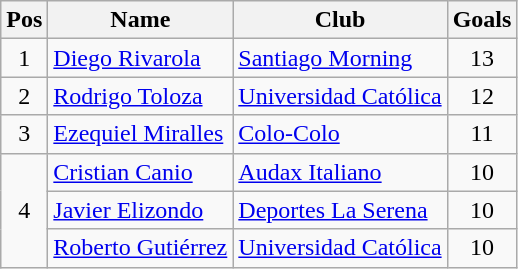<table class="wikitable" border="1">
<tr>
<th width="23">Pos</th>
<th>Name</th>
<th>Club</th>
<th>Goals</th>
</tr>
<tr>
<td align="center">1</td>
<td> <a href='#'>Diego Rivarola</a></td>
<td><a href='#'>Santiago Morning</a></td>
<td align="center">13</td>
</tr>
<tr>
<td align="center">2</td>
<td> <a href='#'>Rodrigo Toloza</a></td>
<td><a href='#'>Universidad Católica</a></td>
<td align="center">12</td>
</tr>
<tr>
<td align="center">3</td>
<td> <a href='#'>Ezequiel Miralles</a></td>
<td><a href='#'>Colo-Colo</a></td>
<td align="center">11</td>
</tr>
<tr>
<td align="center" rowspan=3>4</td>
<td> <a href='#'>Cristian Canio</a></td>
<td><a href='#'>Audax Italiano</a></td>
<td align="center">10</td>
</tr>
<tr>
<td> <a href='#'>Javier Elizondo</a></td>
<td><a href='#'>Deportes La Serena</a></td>
<td align="center">10</td>
</tr>
<tr>
<td> <a href='#'>Roberto Gutiérrez</a></td>
<td><a href='#'>Universidad Católica</a></td>
<td align="center">10</td>
</tr>
</table>
